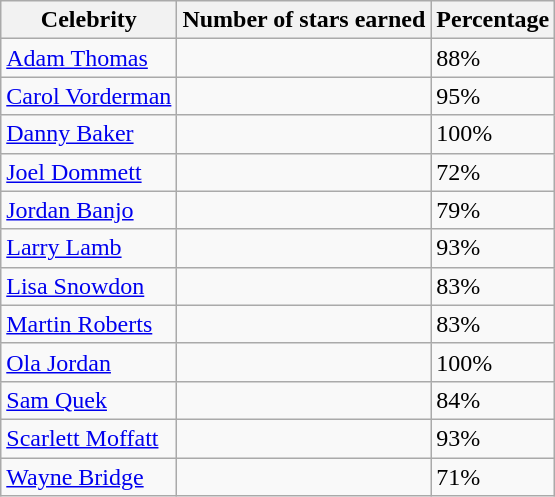<table class=wikitable >
<tr>
<th>Celebrity</th>
<th>Number of stars earned</th>
<th>Percentage</th>
</tr>
<tr>
<td><a href='#'>Adam Thomas</a></td>
<td></td>
<td>88%</td>
</tr>
<tr>
<td><a href='#'>Carol Vorderman</a></td>
<td></td>
<td>95%</td>
</tr>
<tr>
<td><a href='#'>Danny Baker</a></td>
<td></td>
<td>100%</td>
</tr>
<tr>
<td><a href='#'>Joel Dommett</a></td>
<td></td>
<td>72%</td>
</tr>
<tr>
<td><a href='#'>Jordan Banjo</a></td>
<td></td>
<td>79%</td>
</tr>
<tr>
<td><a href='#'>Larry Lamb</a></td>
<td></td>
<td>93%</td>
</tr>
<tr>
<td><a href='#'>Lisa Snowdon</a></td>
<td></td>
<td>83%</td>
</tr>
<tr>
<td><a href='#'>Martin Roberts</a></td>
<td></td>
<td>83%</td>
</tr>
<tr>
<td><a href='#'>Ola Jordan</a></td>
<td></td>
<td>100%</td>
</tr>
<tr>
<td><a href='#'>Sam Quek</a></td>
<td></td>
<td>84%</td>
</tr>
<tr>
<td><a href='#'>Scarlett Moffatt</a></td>
<td></td>
<td>93%</td>
</tr>
<tr>
<td><a href='#'>Wayne Bridge</a></td>
<td></td>
<td>71%</td>
</tr>
</table>
